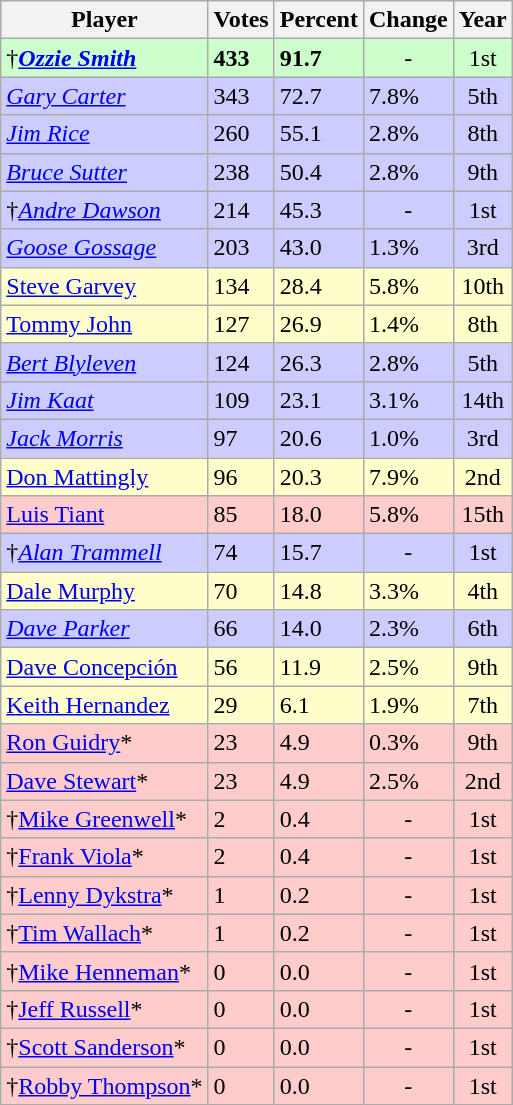<table class="wikitable sortable">
<tr>
<th>Player</th>
<th>Votes</th>
<th>Percent</th>
<th>Change</th>
<th>Year</th>
</tr>
<tr bgcolor="#ccffcc">
<td>†<strong><em><a href='#'>Ozzie Smith</a></em></strong></td>
<td><strong>433</strong></td>
<td><strong>91.7</strong></td>
<td align=center>-</td>
<td align="center">1st</td>
</tr>
<tr bgcolor="#ccccff">
<td><em><a href='#'>Gary Carter</a></em></td>
<td>343</td>
<td>72.7</td>
<td align="left"> 7.8%</td>
<td align="center">5th</td>
</tr>
<tr bgcolor="#ccccff">
<td><em><a href='#'>Jim Rice</a></em></td>
<td>260</td>
<td>55.1</td>
<td align="left"> 2.8%</td>
<td align="center">8th</td>
</tr>
<tr bgcolor="#ccccff">
<td><em><a href='#'>Bruce Sutter</a></em></td>
<td>238</td>
<td>50.4</td>
<td align="left"> 2.8%</td>
<td align="center">9th</td>
</tr>
<tr bgcolor="#ccccff">
<td>†<em><a href='#'>Andre Dawson</a></em></td>
<td>214</td>
<td>45.3</td>
<td align=center>-</td>
<td align="center">1st</td>
</tr>
<tr bgcolor="#ccccff">
<td><em><a href='#'>Goose Gossage</a></em></td>
<td>203</td>
<td>43.0</td>
<td align="left"> 1.3%</td>
<td align="center">3rd</td>
</tr>
<tr bgcolor="#ffffcc">
<td><a href='#'>Steve Garvey</a></td>
<td>134</td>
<td>28.4</td>
<td align="left"> 5.8%</td>
<td align="center">10th</td>
</tr>
<tr bgcolor="#ffffcc">
<td><a href='#'>Tommy John</a></td>
<td>127</td>
<td>26.9</td>
<td align="left"> 1.4%</td>
<td align="center">8th</td>
</tr>
<tr bgcolor="#ccccff">
<td><em><a href='#'>Bert Blyleven</a></em></td>
<td>124</td>
<td>26.3</td>
<td align="left"> 2.8%</td>
<td align="center">5th</td>
</tr>
<tr bgcolor="#ccccff">
<td><em><a href='#'>Jim Kaat</a></em></td>
<td>109</td>
<td>23.1</td>
<td align="left"> 3.1%</td>
<td align="center">14th</td>
</tr>
<tr bgcolor="#ccccff">
<td><em><a href='#'>Jack Morris</a></em></td>
<td>97</td>
<td>20.6</td>
<td align="left"> 1.0%</td>
<td align="center">3rd</td>
</tr>
<tr bgcolor="#ffffcc">
<td><a href='#'>Don Mattingly</a></td>
<td>96</td>
<td>20.3</td>
<td align="left"> 7.9%</td>
<td align="center">2nd</td>
</tr>
<tr bgcolor="#ffcccc">
<td><a href='#'>Luis Tiant</a></td>
<td>85</td>
<td>18.0</td>
<td align="left"> 5.8%</td>
<td align="center">15th</td>
</tr>
<tr bgcolor="#ccccff">
<td>†<em><a href='#'>Alan Trammell</a></em></td>
<td>74</td>
<td>15.7</td>
<td align=center>-</td>
<td align="center">1st</td>
</tr>
<tr bgcolor="#ffffcc">
<td><a href='#'>Dale Murphy</a></td>
<td>70</td>
<td>14.8</td>
<td align="left"> 3.3%</td>
<td align="center">4th</td>
</tr>
<tr bgcolor="#ccccff">
<td><em><a href='#'>Dave Parker</a></em></td>
<td>66</td>
<td>14.0</td>
<td align="left"> 2.3%</td>
<td align="center">6th</td>
</tr>
<tr bgcolor="#ffffcc">
<td><a href='#'>Dave Concepción</a></td>
<td>56</td>
<td>11.9</td>
<td align="left"> 2.5%</td>
<td align="center">9th</td>
</tr>
<tr bgcolor="#ffffcc">
<td><a href='#'>Keith Hernandez</a></td>
<td>29</td>
<td>6.1</td>
<td align="left"> 1.9%</td>
<td align="center">7th</td>
</tr>
<tr bgcolor="#ffcccc">
<td><a href='#'>Ron Guidry</a>*</td>
<td>23</td>
<td>4.9</td>
<td align="left"> 0.3%</td>
<td align="center">9th</td>
</tr>
<tr bgcolor="#ffcccc">
<td><a href='#'>Dave Stewart</a>*</td>
<td>23</td>
<td>4.9</td>
<td align="left"> 2.5%</td>
<td align="center">2nd</td>
</tr>
<tr bgcolor="#ffcccc">
<td>†<a href='#'>Mike Greenwell</a>*</td>
<td>2</td>
<td>0.4</td>
<td align=center>-</td>
<td align="center">1st</td>
</tr>
<tr bgcolor="#ffcccc">
<td>†<a href='#'>Frank Viola</a>*</td>
<td>2</td>
<td>0.4</td>
<td align=center>-</td>
<td align="center">1st</td>
</tr>
<tr bgcolor="#ffcccc">
<td>†<a href='#'>Lenny Dykstra</a>*</td>
<td>1</td>
<td>0.2</td>
<td align=center>-</td>
<td align="center">1st</td>
</tr>
<tr bgcolor="#ffcccc">
<td>†<a href='#'>Tim Wallach</a>*</td>
<td>1</td>
<td>0.2</td>
<td align=center>-</td>
<td align="center">1st</td>
</tr>
<tr bgcolor="#ffcccc">
<td>†<a href='#'>Mike Henneman</a>*</td>
<td>0</td>
<td>0.0</td>
<td align=center>-</td>
<td align="center">1st</td>
</tr>
<tr bgcolor="#ffcccc">
<td>†<a href='#'>Jeff Russell</a>*</td>
<td>0</td>
<td>0.0</td>
<td align=center>-</td>
<td align="center">1st</td>
</tr>
<tr bgcolor="#ffcccc">
<td>†<a href='#'>Scott Sanderson</a>*</td>
<td>0</td>
<td>0.0</td>
<td align=center>-</td>
<td align="center">1st</td>
</tr>
<tr bgcolor="#ffcccc">
<td>†<a href='#'>Robby Thompson</a>*</td>
<td>0</td>
<td>0.0</td>
<td align=center>-</td>
<td align="center">1st</td>
</tr>
</table>
